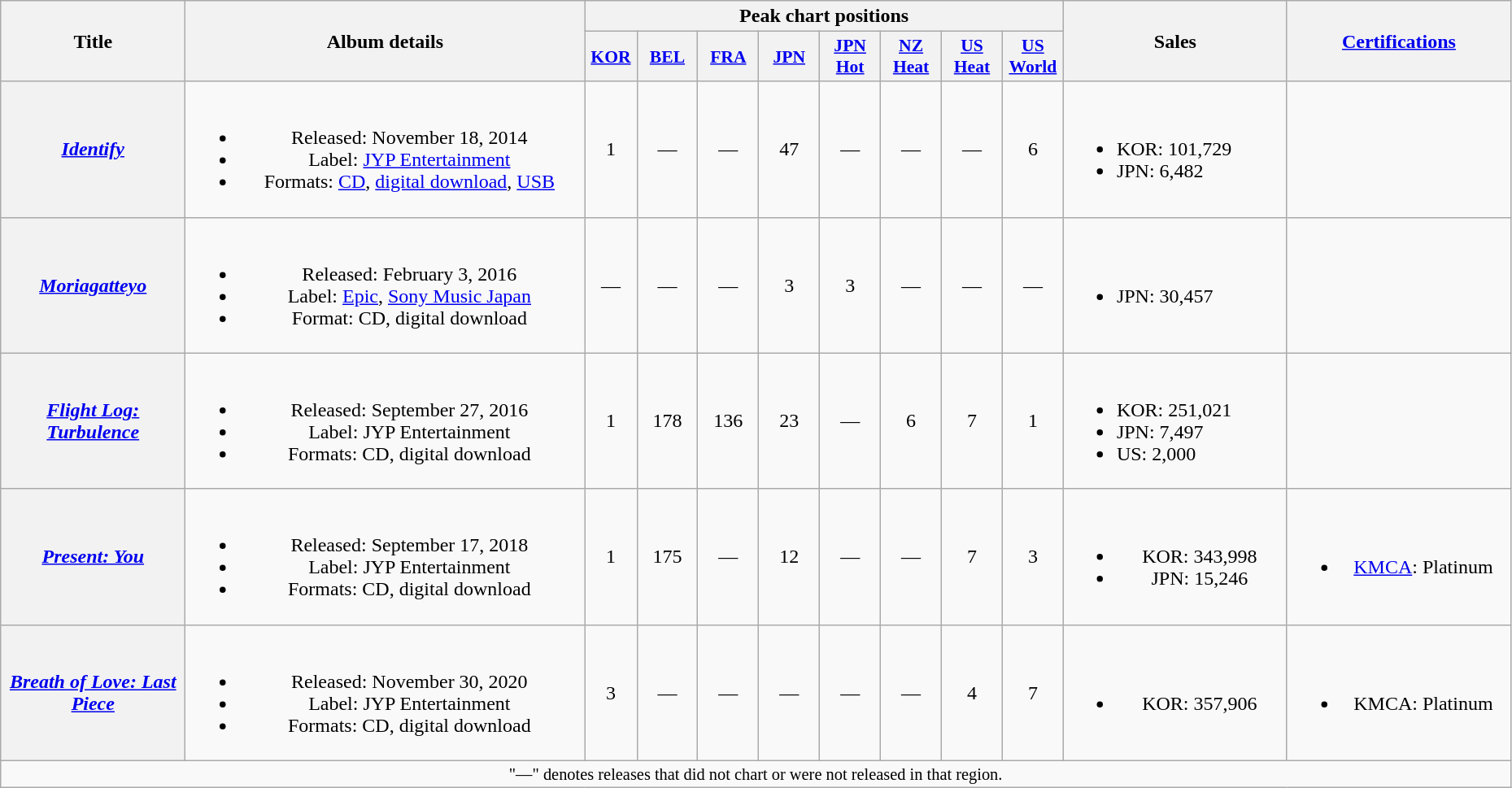<table class="wikitable plainrowheaders" style="text-align:center">
<tr>
<th scope="col" rowspan="2" style="width:9em">Title</th>
<th scope="col" rowspan="2" style="width:20em">Album details</th>
<th scope="col" colspan="8">Peak chart positions</th>
<th scope="col" rowspan="2" style="width:11em">Sales</th>
<th scope="col" rowspan="2" style="width:11em"><a href='#'>Certifications</a><br></th>
</tr>
<tr>
<th scope="col" style="width:2.5em;font-size:90%"><a href='#'>KOR</a><br></th>
<th scope="col" style="width:3em;font-size:90%"><a href='#'>BEL</a><br></th>
<th scope="col" style="width:3em;font-size:90%"><a href='#'>FRA</a><br></th>
<th scope="col" style="width:3em;font-size:90%"><a href='#'>JPN</a><br></th>
<th scope="col" style="width:3em;font-size:90%"><a href='#'>JPN Hot</a><br></th>
<th scope="col" style="width:3em;font-size:90%"><a href='#'>NZ<br>Heat</a><br></th>
<th scope="col" style="width:3em;font-size:90%"><a href='#'>US Heat</a><br></th>
<th scope="col" style="width:3em;font-size:90%"><a href='#'>US<br>World</a><br></th>
</tr>
<tr>
<th scope="row"><em><a href='#'>Identify</a></em></th>
<td><br><ul><li>Released: November 18, 2014 </li><li>Label: <a href='#'>JYP Entertainment</a></li><li>Formats: <a href='#'>CD</a>, <a href='#'>digital download</a>, <a href='#'>USB</a></li></ul></td>
<td>1</td>
<td>—</td>
<td>—</td>
<td>47</td>
<td>—</td>
<td>—</td>
<td>—</td>
<td>6</td>
<td style="text-align:left"><br><ul><li>KOR: 101,729</li><li>JPN: 6,482</li></ul></td>
<td></td>
</tr>
<tr>
<th scope="row"><em><a href='#'>Moriagatteyo</a></em><br></th>
<td><br><ul><li>Released: February 3, 2016 </li><li>Label: <a href='#'>Epic</a>, <a href='#'>Sony Music Japan</a></li><li>Format: CD, digital download</li></ul></td>
<td>—</td>
<td>—</td>
<td>—</td>
<td>3</td>
<td>3</td>
<td>—</td>
<td>—</td>
<td>—</td>
<td style="text-align:left"><br><ul><li>JPN: 30,457</li></ul></td>
<td></td>
</tr>
<tr>
<th scope="row"><em><a href='#'>Flight Log: Turbulence</a></em></th>
<td><br><ul><li>Released: September 27, 2016 </li><li>Label: JYP Entertainment</li><li>Formats: CD, digital download</li></ul></td>
<td>1</td>
<td>178</td>
<td>136</td>
<td>23</td>
<td>—</td>
<td>6</td>
<td>7</td>
<td>1</td>
<td style="text-align:left"><br><ul><li>KOR: 251,021</li><li>JPN: 7,497</li><li>US: 2,000</li></ul></td>
<td></td>
</tr>
<tr>
<th scope="row"><em><a href='#'>Present: You</a></em></th>
<td><br><ul><li>Released: September 17, 2018 </li><li>Label: JYP Entertainment</li><li>Formats: CD, digital download</li></ul></td>
<td>1</td>
<td>175</td>
<td>—</td>
<td>12</td>
<td>—</td>
<td>—</td>
<td>7</td>
<td>3</td>
<td><br><ul><li>KOR: 343,998</li><li>JPN: 15,246</li></ul></td>
<td><br><ul><li><a href='#'>KMCA</a>: Platinum</li></ul></td>
</tr>
<tr>
<th scope="row"><em><a href='#'>Breath of Love: Last Piece</a></em></th>
<td><br><ul><li>Released: November 30, 2020 </li><li>Label: JYP Entertainment</li><li>Formats: CD, digital download</li></ul></td>
<td>3</td>
<td>—</td>
<td>—</td>
<td>—</td>
<td>—</td>
<td>—</td>
<td>4</td>
<td>7</td>
<td><br><ul><li>KOR: 357,906</li></ul></td>
<td><br><ul><li>KMCA: Platinum</li></ul></td>
</tr>
<tr>
<td colspan="12" style="font-size:85%">"—" denotes releases that did not chart or were not released in that region.</td>
</tr>
</table>
